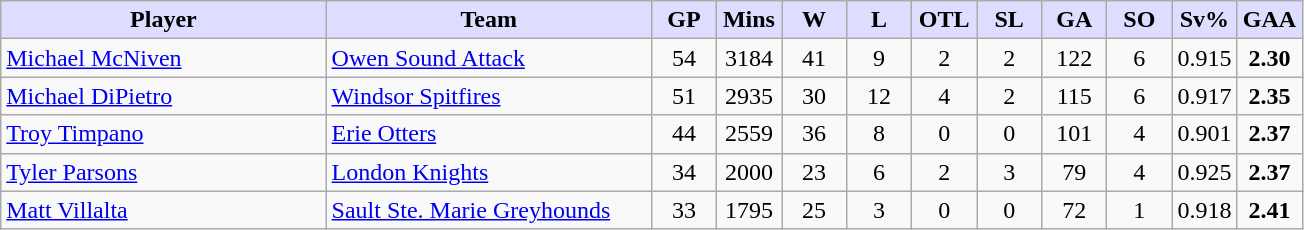<table class="wikitable" style="text-align:center">
<tr>
<th style="background:#ddf; width:25%;">Player</th>
<th style="background:#ddf; width:25%;">Team</th>
<th style="background:#ddf; width:5%;">GP</th>
<th style="background:#ddf; width:5%;">Mins</th>
<th style="background:#ddf; width:5%;">W</th>
<th style="background:#ddf; width:5%;">L</th>
<th style="background:#ddf; width:5%;">OTL</th>
<th style="background:#ddf; width:5%;">SL</th>
<th style="background:#ddf; width:5%;">GA</th>
<th style="background:#ddf; width:5%;">SO</th>
<th style="background:#ddf; width:5%;">Sv%</th>
<th style="background:#ddf; width:5%;">GAA</th>
</tr>
<tr>
<td align=left><a href='#'>Michael McNiven</a></td>
<td align=left><a href='#'>Owen Sound Attack</a></td>
<td>54</td>
<td>3184</td>
<td>41</td>
<td>9</td>
<td>2</td>
<td>2</td>
<td>122</td>
<td>6</td>
<td>0.915</td>
<td><strong>2.30</strong></td>
</tr>
<tr>
<td align=left><a href='#'>Michael DiPietro</a></td>
<td align=left><a href='#'>Windsor Spitfires</a></td>
<td>51</td>
<td>2935</td>
<td>30</td>
<td>12</td>
<td>4</td>
<td>2</td>
<td>115</td>
<td>6</td>
<td>0.917</td>
<td><strong>2.35</strong></td>
</tr>
<tr>
<td align=left><a href='#'>Troy Timpano</a></td>
<td align=left><a href='#'>Erie Otters</a></td>
<td>44</td>
<td>2559</td>
<td>36</td>
<td>8</td>
<td>0</td>
<td>0</td>
<td>101</td>
<td>4</td>
<td>0.901</td>
<td><strong>2.37</strong></td>
</tr>
<tr>
<td align=left><a href='#'>Tyler Parsons</a></td>
<td align=left><a href='#'>London Knights</a></td>
<td>34</td>
<td>2000</td>
<td>23</td>
<td>6</td>
<td>2</td>
<td>3</td>
<td>79</td>
<td>4</td>
<td>0.925</td>
<td><strong>2.37</strong></td>
</tr>
<tr>
<td align=left><a href='#'>Matt Villalta</a></td>
<td align=left><a href='#'>Sault Ste. Marie Greyhounds</a></td>
<td>33</td>
<td>1795</td>
<td>25</td>
<td>3</td>
<td>0</td>
<td>0</td>
<td>72</td>
<td>1</td>
<td>0.918</td>
<td><strong>2.41</strong></td>
</tr>
</table>
